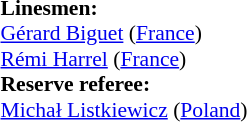<table style="width:100%; font-size:90%">
<tr>
<td><br><strong>Linesmen:</strong>
<br><a href='#'>Gérard Biguet</a> (<a href='#'>France</a>)
<br><a href='#'>Rémi Harrel</a> (<a href='#'>France</a>)
<br><strong>Reserve referee:</strong>
<br><a href='#'>Michał Listkiewicz</a> (<a href='#'>Poland</a>)</td>
</tr>
</table>
